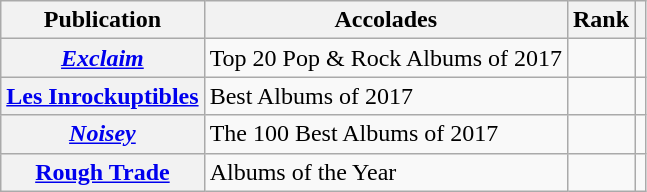<table class="sortable wikitable plainrowheaders">
<tr>
<th>Publication</th>
<th>Accolades</th>
<th>Rank</th>
<th class="unsortable"></th>
</tr>
<tr>
<th scope="row"><em><a href='#'>Exclaim</a></em></th>
<td>Top 20 Pop & Rock Albums of 2017</td>
<td></td>
<td></td>
</tr>
<tr>
<th scope="row"><a href='#'>Les Inrockuptibles</a></th>
<td>Best Albums of 2017</td>
<td></td>
<td></td>
</tr>
<tr>
<th scope="row"><em><a href='#'>Noisey</a></em></th>
<td>The 100 Best Albums of 2017</td>
<td></td>
<td></td>
</tr>
<tr>
<th scope="row"><a href='#'>Rough Trade</a></th>
<td>Albums of the Year</td>
<td></td>
<td></td>
</tr>
</table>
